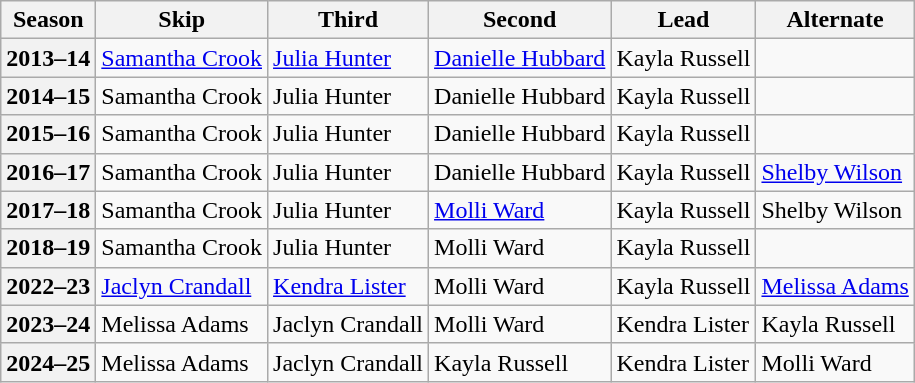<table class="wikitable">
<tr>
<th scope="col">Season</th>
<th scope="col">Skip</th>
<th scope="col">Third</th>
<th scope="col">Second</th>
<th scope="col">Lead</th>
<th scope="col">Alternate</th>
</tr>
<tr>
<th scope="row">2013–14</th>
<td><a href='#'>Samantha Crook</a></td>
<td><a href='#'>Julia Hunter</a></td>
<td><a href='#'>Danielle Hubbard</a></td>
<td>Kayla Russell</td>
<td></td>
</tr>
<tr>
<th scope="row">2014–15</th>
<td>Samantha Crook</td>
<td>Julia Hunter</td>
<td>Danielle Hubbard</td>
<td>Kayla Russell</td>
<td></td>
</tr>
<tr>
<th scope="row">2015–16</th>
<td>Samantha Crook</td>
<td>Julia Hunter</td>
<td>Danielle Hubbard</td>
<td>Kayla Russell</td>
<td></td>
</tr>
<tr>
<th scope="row">2016–17</th>
<td>Samantha Crook</td>
<td>Julia Hunter</td>
<td>Danielle Hubbard</td>
<td>Kayla Russell</td>
<td><a href='#'>Shelby Wilson</a></td>
</tr>
<tr>
<th scope="row">2017–18</th>
<td>Samantha Crook</td>
<td>Julia Hunter</td>
<td><a href='#'>Molli Ward</a></td>
<td>Kayla Russell</td>
<td>Shelby Wilson</td>
</tr>
<tr>
<th scope="row">2018–19</th>
<td>Samantha Crook</td>
<td>Julia Hunter</td>
<td>Molli Ward</td>
<td>Kayla Russell</td>
<td></td>
</tr>
<tr>
<th scope="row">2022–23</th>
<td><a href='#'>Jaclyn Crandall</a></td>
<td><a href='#'>Kendra Lister</a></td>
<td>Molli Ward</td>
<td>Kayla Russell</td>
<td><a href='#'>Melissa Adams</a></td>
</tr>
<tr>
<th scope="row">2023–24</th>
<td>Melissa Adams</td>
<td>Jaclyn Crandall</td>
<td>Molli Ward</td>
<td>Kendra Lister</td>
<td>Kayla Russell</td>
</tr>
<tr>
<th scope="row">2024–25</th>
<td>Melissa Adams</td>
<td>Jaclyn Crandall</td>
<td>Kayla Russell</td>
<td>Kendra Lister</td>
<td>Molli Ward</td>
</tr>
</table>
